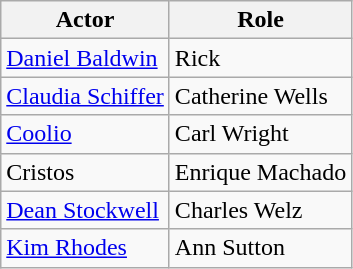<table class="wikitable" border="1">
<tr>
<th>Actor</th>
<th>Role</th>
</tr>
<tr>
<td><a href='#'>Daniel Baldwin</a></td>
<td>Rick</td>
</tr>
<tr>
<td><a href='#'>Claudia Schiffer</a></td>
<td>Catherine Wells</td>
</tr>
<tr>
<td><a href='#'>Coolio</a></td>
<td>Carl Wright</td>
</tr>
<tr>
<td>Cristos</td>
<td>Enrique Machado</td>
</tr>
<tr>
<td><a href='#'>Dean Stockwell</a></td>
<td>Charles Welz</td>
</tr>
<tr>
<td><a href='#'>Kim Rhodes</a></td>
<td>Ann Sutton</td>
</tr>
</table>
